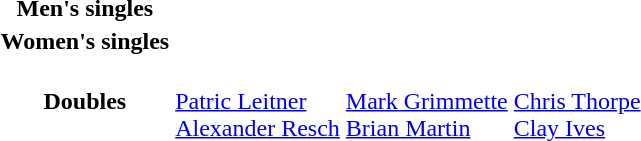<table>
<tr>
<th scope="row">Men's singles<br></th>
<td></td>
<td></td>
<td></td>
</tr>
<tr>
<th scope="row">Women's singles<br></th>
<td></td>
<td></td>
<td></td>
</tr>
<tr>
<th scope="row">Doubles<br></th>
<td><br><a href='#'>Patric Leitner</a><br><a href='#'>Alexander Resch</a></td>
<td><br><a href='#'>Mark Grimmette</a><br><a href='#'>Brian Martin</a></td>
<td><br><a href='#'>Chris Thorpe</a><br><a href='#'>Clay Ives</a></td>
</tr>
</table>
